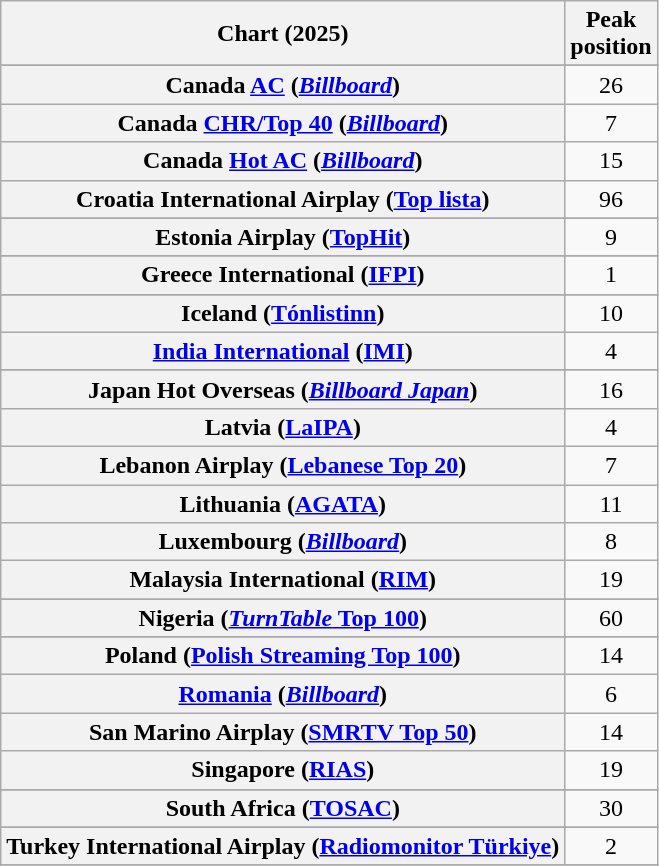<table class="wikitable sortable plainrowheaders" style="text-align:center">
<tr>
<th scope="col">Chart (2025)</th>
<th scope="col">Peak<br>position</th>
</tr>
<tr>
</tr>
<tr>
</tr>
<tr>
</tr>
<tr>
</tr>
<tr>
<th scope="row">Canada <a href='#'>AC</a> (<em><a href='#'>Billboard</a></em>)</th>
<td>26</td>
</tr>
<tr>
<th scope="row">Canada <a href='#'>CHR/Top 40</a> (<em><a href='#'>Billboard</a></em>)</th>
<td>7</td>
</tr>
<tr>
<th scope="row">Canada <a href='#'>Hot AC</a> (<em><a href='#'>Billboard</a></em>)</th>
<td>15</td>
</tr>
<tr>
<th scope="row">Croatia International Airplay (<a href='#'>Top lista</a>)</th>
<td>96</td>
</tr>
<tr>
</tr>
<tr>
</tr>
<tr>
<th scope="row">Estonia Airplay (<a href='#'>TopHit</a>)</th>
<td>9</td>
</tr>
<tr>
</tr>
<tr>
</tr>
<tr>
</tr>
<tr>
</tr>
<tr>
<th scope="row">Greece International (<a href='#'>IFPI</a>)</th>
<td>1</td>
</tr>
<tr>
</tr>
<tr>
<th scope="row">Iceland (<a href='#'>Tónlistinn</a>)</th>
<td>10</td>
</tr>
<tr>
<th scope="row"><a href='#'>India International</a> (<a href='#'>IMI</a>)</th>
<td>4</td>
</tr>
<tr>
</tr>
<tr>
</tr>
<tr>
<th scope="row">Japan Hot Overseas (<em><a href='#'>Billboard Japan</a></em>)</th>
<td>16</td>
</tr>
<tr>
<th scope="row">Latvia (<a href='#'>LaIPA</a>)</th>
<td>4</td>
</tr>
<tr>
<th scope="row">Lebanon Airplay (<a href='#'>Lebanese Top 20</a>)</th>
<td>7</td>
</tr>
<tr>
<th scope="row">Lithuania (<a href='#'>AGATA</a>)</th>
<td>11</td>
</tr>
<tr>
<th scope="row">Luxembourg (<em><a href='#'>Billboard</a></em>)</th>
<td>8</td>
</tr>
<tr>
<th scope="row">Malaysia International (<a href='#'>RIM</a>)</th>
<td>19</td>
</tr>
<tr>
</tr>
<tr>
</tr>
<tr>
</tr>
<tr>
<th scope="row">Nigeria (<a href='#'><em>TurnTable</em> Top 100</a>)</th>
<td>60</td>
</tr>
<tr>
</tr>
<tr>
<th scope="row">Poland (<a href='#'>Polish Streaming Top 100</a>)</th>
<td>14</td>
</tr>
<tr>
<th scope="row"><a href='#'>Romania</a> (<em><a href='#'>Billboard</a></em>)</th>
<td>6</td>
</tr>
<tr>
<th scope="row">San Marino Airplay (<a href='#'>SMRTV Top 50</a>)</th>
<td>14</td>
</tr>
<tr>
<th scope="row">Singapore (<a href='#'>RIAS</a>)</th>
<td>19</td>
</tr>
<tr>
</tr>
<tr>
<th scope="row">South Africa (<a href='#'>TOSAC</a>)</th>
<td>30</td>
</tr>
<tr>
</tr>
<tr>
</tr>
<tr>
</tr>
<tr>
<th scope="row">Turkey International Airplay (<a href='#'>Radiomonitor Türkiye</a>)</th>
<td>2</td>
</tr>
<tr>
</tr>
<tr>
</tr>
<tr>
</tr>
<tr>
</tr>
<tr>
</tr>
<tr>
</tr>
<tr>
</tr>
<tr>
</tr>
<tr>
</tr>
<tr>
</tr>
</table>
